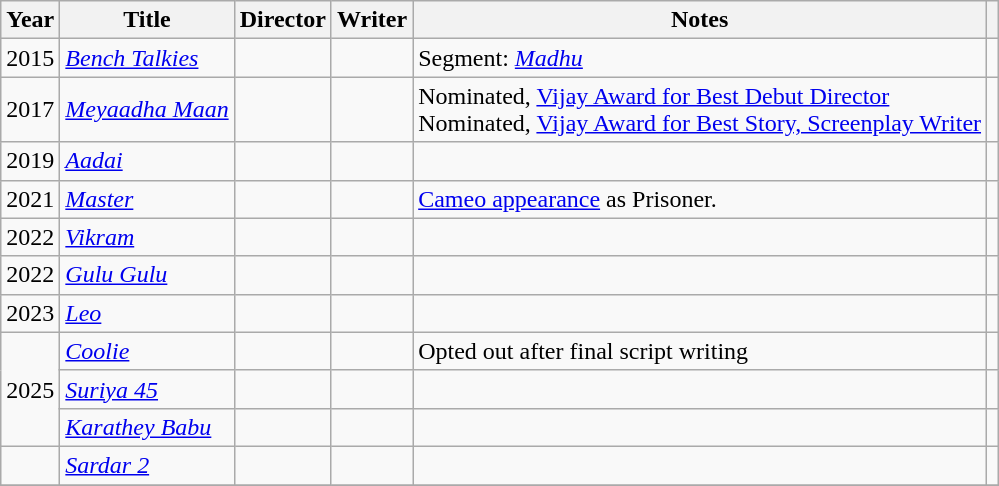<table class="wikitable sortable">
<tr>
<th>Year</th>
<th>Title</th>
<th>Director</th>
<th>Writer</th>
<th>Notes</th>
<th scope="col" class="unsortable"></th>
</tr>
<tr>
<td>2015</td>
<td><em><a href='#'>Bench Talkies</a></em></td>
<td></td>
<td></td>
<td>Segment: <em><a href='#'>Madhu</a></em></td>
<td style="text-align:center;"></td>
</tr>
<tr>
<td>2017</td>
<td><em><a href='#'>Meyaadha Maan</a></em></td>
<td></td>
<td></td>
<td>Nominated, <a href='#'>Vijay Award for Best Debut Director</a><br>Nominated, <a href='#'>Vijay Award for Best Story, Screenplay Writer</a></td>
<td style="text-align:center;"></td>
</tr>
<tr>
<td>2019</td>
<td><em><a href='#'>Aadai</a></em></td>
<td></td>
<td></td>
<td></td>
<td style="text-align:center;"></td>
</tr>
<tr>
<td>2021</td>
<td><em><a href='#'>Master</a></em></td>
<td></td>
<td></td>
<td><a href='#'>Cameo appearance</a> as Prisoner.</td>
<td style="text-align:center;"></td>
</tr>
<tr>
<td>2022</td>
<td><em><a href='#'>Vikram</a></em></td>
<td></td>
<td></td>
<td></td>
<td></td>
</tr>
<tr>
<td>2022</td>
<td><em><a href='#'>Gulu Gulu</a></em></td>
<td></td>
<td></td>
<td></td>
<td style="text-align:center;"></td>
</tr>
<tr>
<td>2023</td>
<td><em><a href='#'>Leo</a></em></td>
<td></td>
<td></td>
<td></td>
<td></td>
</tr>
<tr>
<td rowspan="3">2025</td>
<td><em><a href='#'>Coolie</a></em></td>
<td></td>
<td></td>
<td>Opted out after final script writing</td>
<td></td>
</tr>
<tr>
<td><em><a href='#'>Suriya 45</a></em></td>
<td></td>
<td></td>
<td></td>
<td></td>
</tr>
<tr>
<td><em><a href='#'>Karathey Babu</a></em></td>
<td></td>
<td></td>
<td></td>
<td></td>
</tr>
<tr>
<td></td>
<td><em><a href='#'>Sardar 2</a></em></td>
<td></td>
<td></td>
<td></td>
<td></td>
</tr>
<tr>
</tr>
</table>
